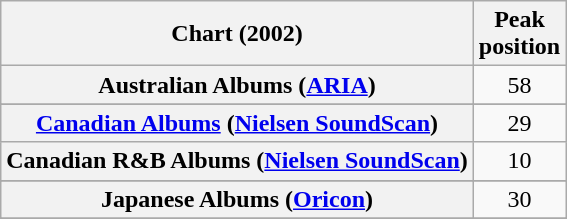<table class="wikitable sortable plainrowheaders">
<tr>
<th>Chart (2002)</th>
<th>Peak<br>position</th>
</tr>
<tr>
<th scope="row">Australian Albums (<a href='#'>ARIA</a>)</th>
<td align="center">58</td>
</tr>
<tr>
</tr>
<tr>
<th scope="row"><a href='#'>Canadian Albums</a> (<a href='#'>Nielsen SoundScan</a>)</th>
<td align="center">29</td>
</tr>
<tr>
<th scope="row">Canadian R&B Albums (<a href='#'>Nielsen SoundScan</a>)</th>
<td style="text-align:center;">10</td>
</tr>
<tr>
</tr>
<tr>
</tr>
<tr>
<th scope="row">Japanese Albums (<a href='#'>Oricon</a>)</th>
<td align="center">30</td>
</tr>
<tr>
</tr>
<tr>
</tr>
<tr>
</tr>
<tr>
</tr>
<tr>
</tr>
<tr>
</tr>
<tr>
</tr>
</table>
